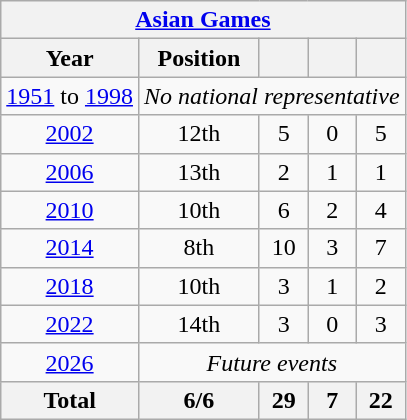<table class="wikitable" style="text-align: center;">
<tr>
<th colspan=9><a href='#'>Asian Games</a></th>
</tr>
<tr>
<th>Year</th>
<th>Position</th>
<th width=25px></th>
<th width=25px></th>
<th width=25px></th>
</tr>
<tr>
<td><a href='#'>1951</a> to <a href='#'>1998</a></td>
<td colspan=5><em>No national representative</em></td>
</tr>
<tr>
<td> <a href='#'>2002</a></td>
<td>12th</td>
<td>5</td>
<td>0</td>
<td>5</td>
</tr>
<tr>
<td> <a href='#'>2006</a></td>
<td>13th</td>
<td>2</td>
<td>1</td>
<td>1</td>
</tr>
<tr>
<td> <a href='#'>2010</a></td>
<td>10th</td>
<td>6</td>
<td>2</td>
<td>4</td>
</tr>
<tr>
<td> <a href='#'>2014</a></td>
<td>8th</td>
<td>10</td>
<td>3</td>
<td>7</td>
</tr>
<tr>
<td> <a href='#'>2018</a></td>
<td>10th</td>
<td>3</td>
<td>1</td>
<td>2</td>
</tr>
<tr>
<td> <a href='#'>2022</a></td>
<td>14th</td>
<td>3</td>
<td>0</td>
<td>3</td>
</tr>
<tr>
<td> <a href='#'>2026</a></td>
<td colspan=5><em>Future events</em></td>
</tr>
<tr>
<th>Total</th>
<th>6/6</th>
<th>29</th>
<th>7</th>
<th>22</th>
</tr>
</table>
